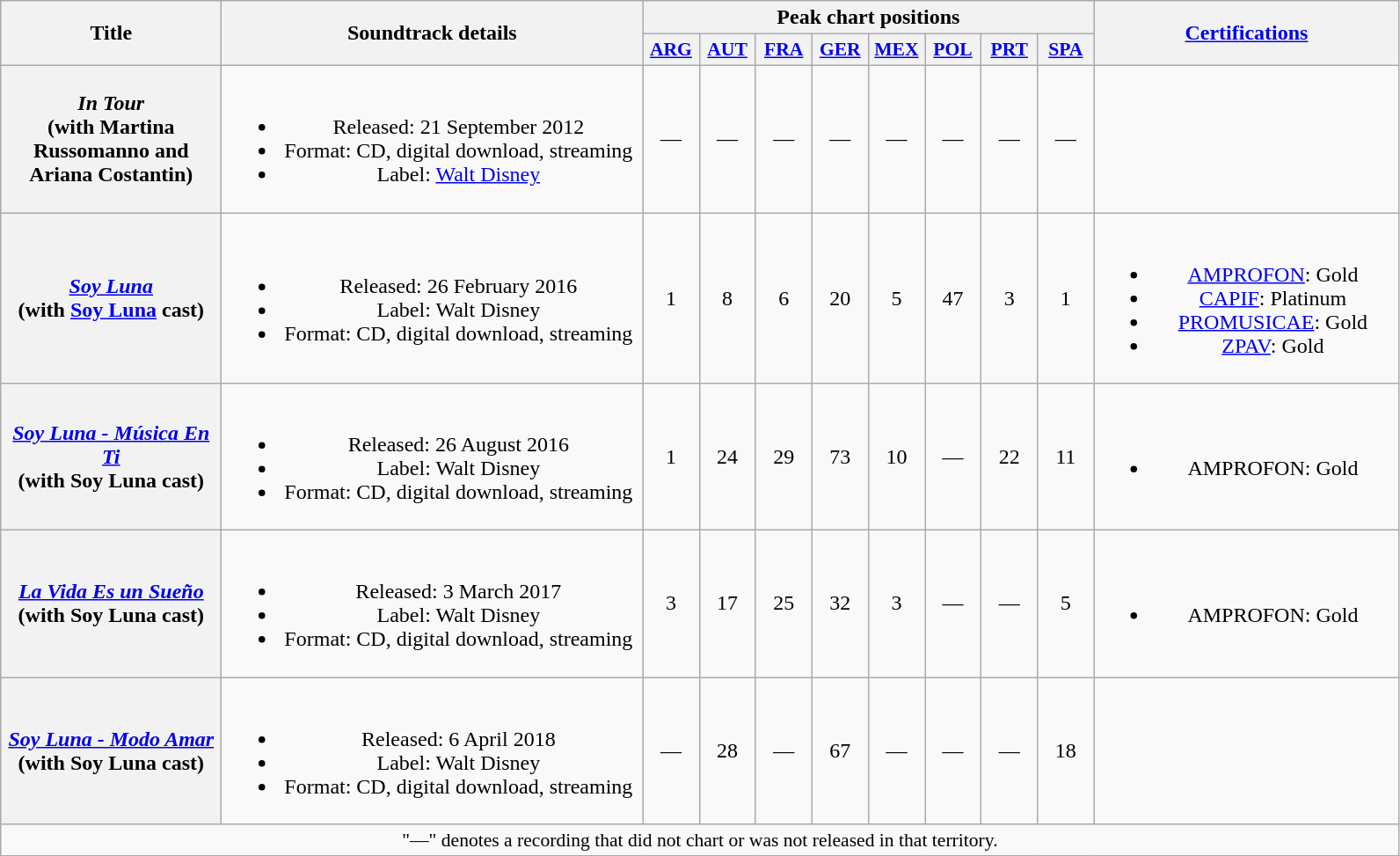<table class="wikitable plainrowheaders" style="text-align:center;">
<tr>
<th scope="col" rowspan="2" style="width:10em;">Title</th>
<th scope="col" rowspan="2" style="width:19.5em;">Soundtrack details</th>
<th scope="col" colspan="8">Peak chart positions</th>
<th scope="col" rowspan="2" style="width:14em;"><a href='#'>Certifications</a></th>
</tr>
<tr>
<th scope="col" style="width:2.5em;font-size:90%;"><a href='#'>ARG</a><br></th>
<th scope="col" style="width:2.5em;font-size:90%;"><a href='#'>AUT</a><br></th>
<th scope="col" style="width:2.5em;font-size:90%;"><a href='#'>FRA</a><br></th>
<th scope="col" style="width:2.5em;font-size:90%;"><a href='#'>GER</a><br></th>
<th scope="col" style="width:2.5em;font-size:90%;"><a href='#'>MEX</a><br></th>
<th scope="col" style="width:2.5em;font-size:90%;"><a href='#'>POL</a><br></th>
<th scope="col" style="width:2.5em;font-size:90%;"><a href='#'>PRT</a><br></th>
<th scope="col" style="width:2.5em;font-size:90%;"><a href='#'>SPA</a><br></th>
</tr>
<tr>
<th scope="row"><em>In Tour</em><br><span>(with Martina Russomanno and Ariana Costantin)</span></th>
<td><br><ul><li>Released: 21 September 2012</li><li>Format: CD, digital download, streaming</li><li>Label: <a href='#'>Walt Disney</a></li></ul></td>
<td>—</td>
<td>—</td>
<td>—</td>
<td>—</td>
<td>—</td>
<td>—</td>
<td>—</td>
<td>—</td>
<td></td>
</tr>
<tr>
<th scope="row"><em><a href='#'>Soy Luna</a></em><br><span>(with <a href='#'>Soy Luna</a> cast)</span></th>
<td><br><ul><li>Released: 26 February 2016</li><li>Label: Walt Disney</li><li>Format: CD, digital download, streaming</li></ul></td>
<td>1</td>
<td>8</td>
<td>6</td>
<td>20</td>
<td>5</td>
<td>47</td>
<td>3</td>
<td>1</td>
<td><br><ul><li><a href='#'>AMPROFON</a>: Gold</li><li><a href='#'>CAPIF</a>: Platinum</li><li><a href='#'>PROMUSICAE</a>: Gold</li><li><a href='#'>ZPAV</a>: Gold</li></ul></td>
</tr>
<tr>
<th scope="row"><em><a href='#'>Soy Luna - Música En Ti</a></em><br><span>(with Soy Luna cast)</span></th>
<td><br><ul><li>Released: 26 August 2016</li><li>Label: Walt Disney</li><li>Format: CD, digital download, streaming</li></ul></td>
<td>1</td>
<td>24</td>
<td>29</td>
<td>73</td>
<td>10</td>
<td>—</td>
<td>22</td>
<td>11</td>
<td><br><ul><li>AMPROFON: Gold</li></ul></td>
</tr>
<tr>
<th scope="row"><em><a href='#'>La Vida Es un Sueño</a></em><br><span>(with Soy Luna cast)</span></th>
<td><br><ul><li>Released: 3 March 2017</li><li>Label: Walt Disney</li><li>Format: CD, digital download, streaming</li></ul></td>
<td>3</td>
<td>17</td>
<td>25</td>
<td>32</td>
<td>3</td>
<td>—</td>
<td>—</td>
<td>5</td>
<td><br><ul><li>AMPROFON: Gold</li></ul></td>
</tr>
<tr>
<th scope="row"><em><a href='#'>Soy Luna - Modo Amar</a></em><br><span>(with Soy Luna cast)</span></th>
<td><br><ul><li>Released: 6 April 2018</li><li>Label: Walt Disney</li><li>Format: CD, digital download, streaming</li></ul></td>
<td>—</td>
<td>28</td>
<td>—</td>
<td>67</td>
<td>—</td>
<td>—</td>
<td>—</td>
<td>18</td>
<td></td>
</tr>
<tr>
<td colspan="11" style="font-size:90%">"—" denotes a recording that did not chart or was not released in that territory.</td>
</tr>
</table>
